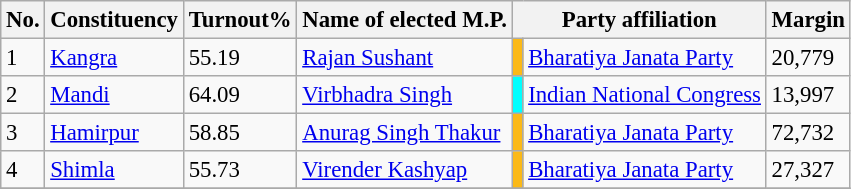<table class="sortable wikitable" style="font-size: 95%;">
<tr>
<th>No.</th>
<th>Constituency</th>
<th>Turnout%</th>
<th>Name of elected M.P.</th>
<th colspan="2">Party affiliation</th>
<th>Margin</th>
</tr>
<tr>
<td>1</td>
<td><a href='#'>Kangra</a></td>
<td>55.19</td>
<td><a href='#'>Rajan Sushant</a></td>
<td bgcolor=#FBB917></td>
<td><a href='#'>Bharatiya Janata Party</a></td>
<td>20,779</td>
</tr>
<tr>
<td>2</td>
<td><a href='#'>Mandi</a></td>
<td>64.09</td>
<td><a href='#'>Virbhadra Singh</a></td>
<td bgcolor=#00ffff></td>
<td><a href='#'>Indian National Congress</a></td>
<td>13,997</td>
</tr>
<tr>
<td>3</td>
<td><a href='#'>Hamirpur</a></td>
<td>58.85</td>
<td><a href='#'>Anurag Singh Thakur</a></td>
<td bgcolor=#FBB917></td>
<td><a href='#'>Bharatiya Janata Party</a></td>
<td>72,732</td>
</tr>
<tr>
<td>4</td>
<td><a href='#'>Shimla</a></td>
<td>55.73</td>
<td><a href='#'>Virender Kashyap</a></td>
<td bgcolor=#FBB917></td>
<td><a href='#'>Bharatiya Janata Party</a></td>
<td>27,327</td>
</tr>
<tr>
</tr>
</table>
